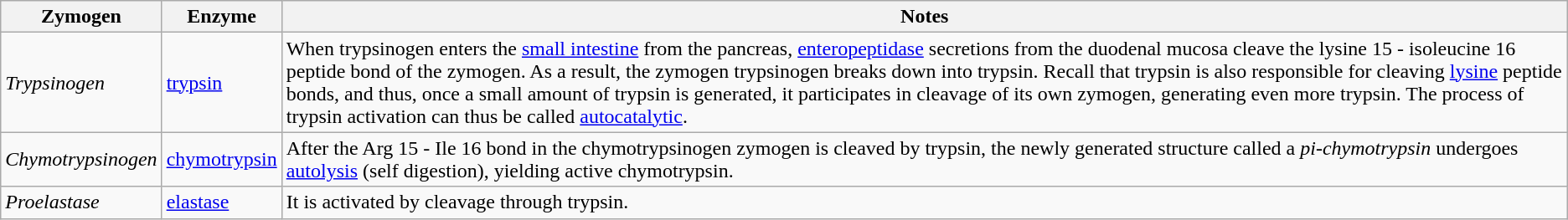<table class="wikitable">
<tr>
<th>Zymogen</th>
<th>Enzyme</th>
<th>Notes</th>
</tr>
<tr>
<td><em>Trypsinogen</em></td>
<td><a href='#'>trypsin</a></td>
<td>When trypsinogen enters the <a href='#'>small intestine</a> from the pancreas, <a href='#'>enteropeptidase</a> secretions from the duodenal mucosa cleave the lysine 15 - isoleucine 16 peptide bond of the zymogen. As a result, the zymogen trypsinogen breaks down into trypsin. Recall that trypsin is also responsible for cleaving <a href='#'>lysine</a> peptide bonds, and thus, once a small amount of trypsin is generated, it participates in cleavage of its own zymogen, generating even more trypsin. The process of trypsin activation can thus be called <a href='#'>autocatalytic</a>.</td>
</tr>
<tr>
<td><em>Chymotrypsinogen</em></td>
<td><a href='#'>chymotrypsin</a></td>
<td>After the Arg 15 - Ile 16 bond in the chymotrypsinogen zymogen is cleaved by trypsin, the newly generated structure called a <em>pi-chymotrypsin</em> undergoes <a href='#'>autolysis</a> (self digestion), yielding active chymotrypsin.</td>
</tr>
<tr>
<td><em>Proelastase</em></td>
<td><a href='#'>elastase</a></td>
<td>It is activated by cleavage through trypsin.</td>
</tr>
</table>
